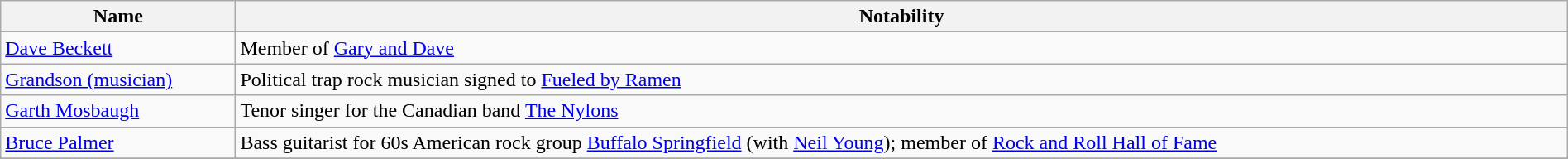<table class="wikitable sortable" style="width: 100%;">
<tr>
<th>Name</th>
<th width="85%" class="unsortable">Notability</th>
</tr>
<tr valign="top">
<td><a href='#'>Dave Beckett</a></td>
<td>Member of <a href='#'>Gary and Dave</a></td>
</tr>
<tr valign="top">
<td><a href='#'>Grandson (musician)</a></td>
<td>Political trap rock musician signed to <a href='#'>Fueled by Ramen</a></td>
</tr>
<tr valign="top">
<td><a href='#'>Garth Mosbaugh</a></td>
<td>Tenor singer for the Canadian band <a href='#'>The Nylons</a></td>
</tr>
<tr valign="top">
<td><a href='#'>Bruce Palmer</a></td>
<td>Bass guitarist for 60s American rock group <a href='#'>Buffalo Springfield</a> (with <a href='#'>Neil Young</a>); member of <a href='#'>Rock and Roll Hall of Fame</a></td>
</tr>
<tr valign="top">
</tr>
</table>
